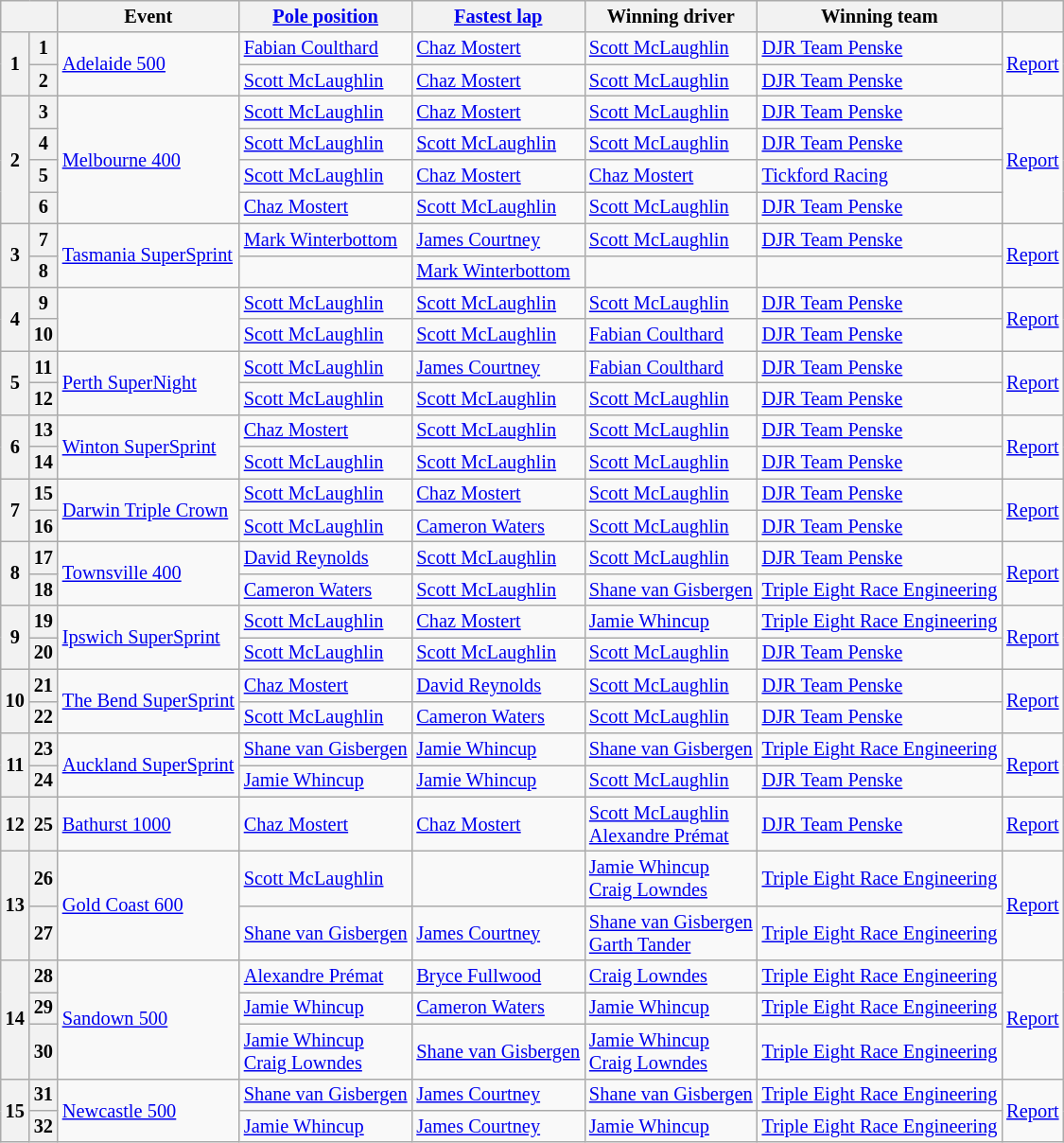<table class="wikitable" style="font-size: 85%;">
<tr>
<th colspan=2></th>
<th>Event</th>
<th><a href='#'>Pole position</a></th>
<th><a href='#'>Fastest lap</a></th>
<th>Winning driver</th>
<th>Winning team</th>
<th></th>
</tr>
<tr>
<th rowspan=2>1</th>
<th>1</th>
<td rowspan=2><a href='#'>Adelaide 500</a></td>
<td> <a href='#'>Fabian Coulthard</a></td>
<td> <a href='#'>Chaz Mostert</a></td>
<td> <a href='#'>Scott McLaughlin</a></td>
<td><a href='#'>DJR Team Penske</a></td>
<td rowspan=2><a href='#'>Report</a></td>
</tr>
<tr>
<th>2</th>
<td> <a href='#'>Scott McLaughlin</a></td>
<td> <a href='#'>Chaz Mostert</a></td>
<td> <a href='#'>Scott McLaughlin</a></td>
<td><a href='#'>DJR Team Penske</a></td>
</tr>
<tr>
<th rowspan=4>2</th>
<th>3</th>
<td rowspan=4><a href='#'>Melbourne 400</a></td>
<td> <a href='#'>Scott McLaughlin</a></td>
<td> <a href='#'>Chaz Mostert</a></td>
<td> <a href='#'>Scott McLaughlin</a></td>
<td><a href='#'>DJR Team Penske</a></td>
<td rowspan=4><a href='#'>Report</a></td>
</tr>
<tr>
<th>4</th>
<td> <a href='#'>Scott McLaughlin</a></td>
<td> <a href='#'>Scott McLaughlin</a></td>
<td> <a href='#'>Scott McLaughlin</a></td>
<td><a href='#'>DJR Team Penske</a></td>
</tr>
<tr>
<th>5</th>
<td> <a href='#'>Scott McLaughlin</a></td>
<td> <a href='#'>Chaz Mostert</a></td>
<td> <a href='#'>Chaz Mostert</a></td>
<td><a href='#'>Tickford Racing</a></td>
</tr>
<tr>
<th>6</th>
<td> <a href='#'>Chaz Mostert</a></td>
<td> <a href='#'>Scott McLaughlin</a></td>
<td> <a href='#'>Scott McLaughlin</a></td>
<td><a href='#'>DJR Team Penske</a></td>
</tr>
<tr>
<th rowspan=2>3</th>
<th>7</th>
<td rowspan=2><a href='#'>Tasmania SuperSprint</a></td>
<td> <a href='#'>Mark Winterbottom</a></td>
<td> <a href='#'>James Courtney</a></td>
<td> <a href='#'>Scott McLaughlin</a></td>
<td><a href='#'>DJR Team Penske</a></td>
<td rowspan=2><a href='#'>Report</a></td>
</tr>
<tr>
<th>8</th>
<td></td>
<td> <a href='#'>Mark Winterbottom</a></td>
<td></td>
<td></td>
</tr>
<tr>
<th rowspan=2>4</th>
<th>9</th>
<td rowspan=2></td>
<td> <a href='#'>Scott McLaughlin</a></td>
<td> <a href='#'>Scott McLaughlin</a></td>
<td> <a href='#'>Scott McLaughlin</a></td>
<td><a href='#'>DJR Team Penske</a></td>
<td rowspan=2><a href='#'>Report</a></td>
</tr>
<tr>
<th>10</th>
<td> <a href='#'>Scott McLaughlin</a></td>
<td> <a href='#'>Scott McLaughlin</a></td>
<td> <a href='#'>Fabian Coulthard</a></td>
<td><a href='#'>DJR Team Penske</a></td>
</tr>
<tr>
<th rowspan=2>5</th>
<th>11</th>
<td rowspan=2><a href='#'>Perth SuperNight</a></td>
<td> <a href='#'>Scott McLaughlin</a></td>
<td> <a href='#'>James Courtney</a></td>
<td> <a href='#'>Fabian Coulthard</a></td>
<td><a href='#'>DJR Team Penske</a></td>
<td rowspan=2><a href='#'>Report</a></td>
</tr>
<tr>
<th>12</th>
<td> <a href='#'>Scott McLaughlin</a></td>
<td> <a href='#'>Scott McLaughlin</a></td>
<td> <a href='#'>Scott McLaughlin</a></td>
<td><a href='#'>DJR Team Penske</a></td>
</tr>
<tr>
<th rowspan=2>6</th>
<th>13</th>
<td rowspan=2><a href='#'>Winton SuperSprint</a></td>
<td> <a href='#'>Chaz Mostert</a></td>
<td> <a href='#'>Scott McLaughlin</a></td>
<td> <a href='#'>Scott McLaughlin</a></td>
<td><a href='#'>DJR Team Penske</a></td>
<td rowspan=2><a href='#'>Report</a></td>
</tr>
<tr>
<th>14</th>
<td> <a href='#'>Scott McLaughlin</a></td>
<td> <a href='#'>Scott McLaughlin</a></td>
<td> <a href='#'>Scott McLaughlin</a></td>
<td><a href='#'>DJR Team Penske</a></td>
</tr>
<tr>
<th rowspan=2>7</th>
<th>15</th>
<td rowspan=2><a href='#'>Darwin Triple Crown</a></td>
<td> <a href='#'>Scott McLaughlin</a></td>
<td> <a href='#'>Chaz Mostert</a></td>
<td> <a href='#'>Scott McLaughlin</a></td>
<td><a href='#'>DJR Team Penske</a></td>
<td rowspan=2><a href='#'>Report</a></td>
</tr>
<tr>
<th>16</th>
<td> <a href='#'>Scott McLaughlin</a></td>
<td> <a href='#'>Cameron Waters</a></td>
<td> <a href='#'>Scott McLaughlin</a></td>
<td><a href='#'>DJR Team Penske</a></td>
</tr>
<tr>
<th rowspan=2>8</th>
<th>17</th>
<td rowspan=2><a href='#'>Townsville 400</a></td>
<td> <a href='#'>David Reynolds</a></td>
<td> <a href='#'>Scott McLaughlin</a></td>
<td> <a href='#'>Scott McLaughlin</a></td>
<td><a href='#'>DJR Team Penske</a></td>
<td rowspan=2><a href='#'>Report</a></td>
</tr>
<tr>
<th>18</th>
<td> <a href='#'>Cameron Waters</a></td>
<td> <a href='#'>Scott McLaughlin</a></td>
<td> <a href='#'>Shane van Gisbergen</a></td>
<td><a href='#'>Triple Eight Race Engineering</a></td>
</tr>
<tr>
<th rowspan=2>9</th>
<th>19</th>
<td rowspan=2><a href='#'>Ipswich SuperSprint</a></td>
<td> <a href='#'>Scott McLaughlin</a></td>
<td> <a href='#'>Chaz Mostert</a></td>
<td> <a href='#'>Jamie Whincup</a></td>
<td><a href='#'>Triple Eight Race Engineering</a></td>
<td rowspan=2><a href='#'>Report</a></td>
</tr>
<tr>
<th>20</th>
<td> <a href='#'>Scott McLaughlin</a></td>
<td> <a href='#'>Scott McLaughlin</a></td>
<td> <a href='#'>Scott McLaughlin</a></td>
<td><a href='#'>DJR Team Penske</a></td>
</tr>
<tr>
<th rowspan=2>10</th>
<th>21</th>
<td rowspan=2><a href='#'>The Bend SuperSprint</a></td>
<td> <a href='#'>Chaz Mostert</a></td>
<td> <a href='#'>David Reynolds</a></td>
<td> <a href='#'>Scott McLaughlin</a></td>
<td><a href='#'>DJR Team Penske</a></td>
<td rowspan=2><a href='#'>Report</a></td>
</tr>
<tr>
<th>22</th>
<td> <a href='#'>Scott McLaughlin</a></td>
<td> <a href='#'>Cameron Waters</a></td>
<td> <a href='#'>Scott McLaughlin</a></td>
<td><a href='#'>DJR Team Penske</a></td>
</tr>
<tr>
<th rowspan=2>11</th>
<th>23</th>
<td rowspan=2><a href='#'>Auckland SuperSprint</a></td>
<td> <a href='#'>Shane van Gisbergen</a></td>
<td> <a href='#'>Jamie Whincup</a></td>
<td> <a href='#'>Shane van Gisbergen</a></td>
<td><a href='#'>Triple Eight Race Engineering</a></td>
<td rowspan=2><a href='#'>Report</a></td>
</tr>
<tr>
<th>24</th>
<td> <a href='#'>Jamie Whincup</a></td>
<td> <a href='#'>Jamie Whincup</a></td>
<td> <a href='#'>Scott McLaughlin</a></td>
<td><a href='#'>DJR Team Penske</a></td>
</tr>
<tr>
<th>12</th>
<th>25</th>
<td><a href='#'>Bathurst 1000</a></td>
<td> <a href='#'>Chaz Mostert</a></td>
<td> <a href='#'>Chaz Mostert</a></td>
<td> <a href='#'>Scott McLaughlin</a><br> <a href='#'>Alexandre Prémat</a></td>
<td><a href='#'>DJR Team Penske</a></td>
<td><a href='#'>Report</a></td>
</tr>
<tr>
<th rowspan=2>13</th>
<th>26</th>
<td rowspan=2><a href='#'>Gold Coast 600</a></td>
<td> <a href='#'>Scott McLaughlin</a></td>
<td></td>
<td> <a href='#'>Jamie Whincup</a><br> <a href='#'>Craig Lowndes</a></td>
<td><a href='#'>Triple Eight Race Engineering</a></td>
<td rowspan=2><a href='#'>Report</a></td>
</tr>
<tr>
<th>27</th>
<td> <a href='#'>Shane van Gisbergen</a></td>
<td> <a href='#'>James Courtney</a></td>
<td> <a href='#'>Shane van Gisbergen</a><br> <a href='#'>Garth Tander</a></td>
<td><a href='#'>Triple Eight Race Engineering</a></td>
</tr>
<tr>
<th rowspan=3>14</th>
<th>28</th>
<td rowspan=3><a href='#'>Sandown 500</a></td>
<td> <a href='#'>Alexandre Prémat</a></td>
<td> <a href='#'>Bryce Fullwood</a></td>
<td> <a href='#'>Craig Lowndes</a></td>
<td><a href='#'>Triple Eight Race Engineering</a></td>
<td rowspan=3><a href='#'>Report</a></td>
</tr>
<tr>
<th>29</th>
<td> <a href='#'>Jamie Whincup</a></td>
<td> <a href='#'>Cameron Waters</a></td>
<td> <a href='#'>Jamie Whincup</a></td>
<td><a href='#'>Triple Eight Race Engineering</a></td>
</tr>
<tr>
<th>30</th>
<td> <a href='#'>Jamie Whincup</a><br> <a href='#'>Craig Lowndes</a></td>
<td> <a href='#'>Shane van Gisbergen</a></td>
<td> <a href='#'>Jamie Whincup</a><br> <a href='#'>Craig Lowndes</a></td>
<td><a href='#'>Triple Eight Race Engineering</a></td>
</tr>
<tr>
<th rowspan=2>15</th>
<th>31</th>
<td rowspan=2><a href='#'>Newcastle 500</a></td>
<td> <a href='#'>Shane van Gisbergen</a></td>
<td> <a href='#'>James Courtney</a></td>
<td> <a href='#'>Shane van Gisbergen</a></td>
<td><a href='#'>Triple Eight Race Engineering</a></td>
<td rowspan=2><a href='#'>Report</a></td>
</tr>
<tr>
<th>32</th>
<td> <a href='#'>Jamie Whincup</a></td>
<td> <a href='#'>James Courtney</a></td>
<td> <a href='#'>Jamie Whincup</a></td>
<td><a href='#'>Triple Eight Race Engineering</a></td>
</tr>
</table>
